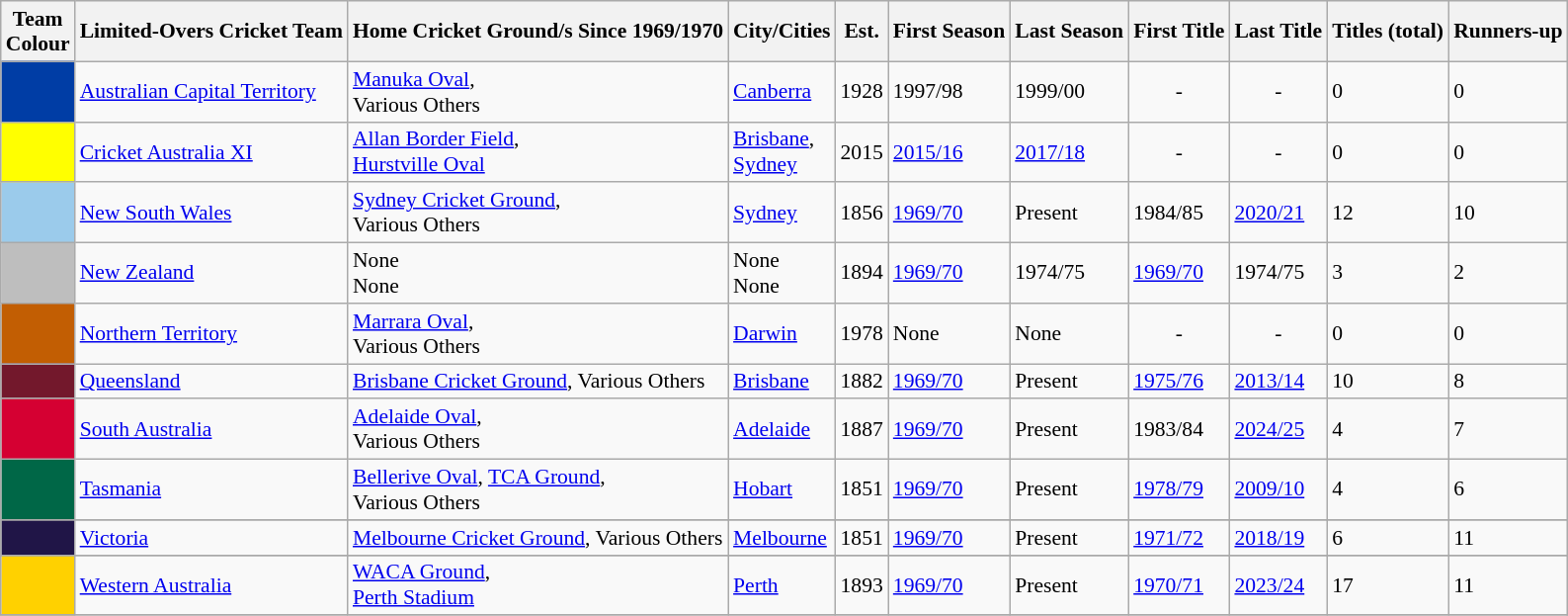<table class="wikitable" style="font-size:90%">
<tr bgcolor="#efefef">
<th width=30>Team Colour</th>
<th>Limited-Overs Cricket Team</th>
<th>Home Cricket Ground/s Since 1969/1970</th>
<th>City/Cities</th>
<th>Est.</th>
<th>First Season</th>
<th>Last Season</th>
<th>First Title</th>
<th>Last Title</th>
<th>Titles (total)</th>
<th>Runners-up</th>
</tr>
<tr>
<td bgcolor="#003DA5"> </td>
<td><a href='#'>Australian Capital Territory</a></td>
<td><a href='#'>Manuka Oval</a>,<br>Various Others</td>
<td><a href='#'>Canberra</a></td>
<td>1928</td>
<td>1997/98</td>
<td>1999/00</td>
<td align=center>-</td>
<td align=center>-</td>
<td>0</td>
<td>0</td>
</tr>
<tr>
<td bgcolor="#FFFF00"> </td>
<td><a href='#'>Cricket Australia XI</a></td>
<td><a href='#'>Allan Border Field</a>,<br><a href='#'>Hurstville Oval</a></td>
<td><a href='#'>Brisbane</a>,<br><a href='#'>Sydney</a></td>
<td>2015</td>
<td><a href='#'>2015/16</a></td>
<td><a href='#'>2017/18</a></td>
<td align=center>-</td>
<td align=center>-</td>
<td>0</td>
<td>0</td>
</tr>
<tr>
<td bgcolor="#9BCBEB"> </td>
<td><a href='#'>New South Wales</a></td>
<td><a href='#'>Sydney Cricket Ground</a>,<br>Various Others</td>
<td><a href='#'>Sydney</a></td>
<td>1856</td>
<td><a href='#'>1969/70</a></td>
<td>Present</td>
<td>1984/85</td>
<td><a href='#'>2020/21</a></td>
<td>12</td>
<td>10</td>
</tr>
<tr>
<td bgcolor="#BEBEBE"> </td>
<td><a href='#'>New Zealand</a></td>
<td>None<br>None </td>
<td>None<br>None </td>
<td>1894</td>
<td><a href='#'>1969/70</a></td>
<td>1974/75</td>
<td><a href='#'>1969/70</a></td>
<td>1974/75</td>
<td>3</td>
<td>2</td>
</tr>
<tr>
<td bgcolor="#C25E03"> </td>
<td><a href='#'>Northern Territory</a></td>
<td><a href='#'>Marrara Oval</a>,<br>Various Others</td>
<td><a href='#'>Darwin</a></td>
<td>1978</td>
<td>None</td>
<td>None</td>
<td align=center>-</td>
<td align=center>-</td>
<td>0</td>
<td>0</td>
</tr>
<tr>
<td bgcolor="#73182C"> </td>
<td><a href='#'>Queensland</a></td>
<td><a href='#'>Brisbane Cricket Ground</a>, Various Others</td>
<td><a href='#'>Brisbane</a></td>
<td>1882</td>
<td><a href='#'>1969/70</a></td>
<td>Present</td>
<td><a href='#'>1975/76</a></td>
<td><a href='#'>2013/14</a></td>
<td>10</td>
<td>8</td>
</tr>
<tr>
<td bgcolor="#D50032"> </td>
<td><a href='#'>South Australia</a></td>
<td><a href='#'>Adelaide Oval</a>,<br>Various Others</td>
<td><a href='#'>Adelaide</a></td>
<td>1887</td>
<td><a href='#'>1969/70</a></td>
<td>Present</td>
<td>1983/84</td>
<td><a href='#'>2024/25</a></td>
<td>4</td>
<td>7</td>
</tr>
<tr>
<td bgcolor="#006747"> </td>
<td><a href='#'>Tasmania</a></td>
<td><a href='#'>Bellerive Oval</a>, <a href='#'>TCA Ground</a>,<br>Various Others</td>
<td><a href='#'>Hobart</a></td>
<td>1851</td>
<td><a href='#'>1969/70</a></td>
<td>Present</td>
<td><a href='#'>1978/79</a></td>
<td><a href='#'>2009/10</a></td>
<td>4</td>
<td>6</td>
</tr>
<tr>
</tr>
<tr>
<td bgcolor="#201547"> </td>
<td><a href='#'>Victoria</a><br></td>
<td><a href='#'>Melbourne Cricket Ground</a>, Various Others</td>
<td><a href='#'>Melbourne</a></td>
<td>1851</td>
<td><a href='#'>1969/70</a></td>
<td>Present</td>
<td><a href='#'>1971/72</a></td>
<td><a href='#'>2018/19</a></td>
<td>6</td>
<td>11</td>
</tr>
<tr>
</tr>
<tr>
<td bgcolor="#FFD100"> </td>
<td><a href='#'>Western Australia</a><br></td>
<td><a href='#'>WACA Ground</a>,<br><a href='#'>Perth Stadium</a></td>
<td><a href='#'>Perth</a></td>
<td>1893</td>
<td><a href='#'>1969/70</a></td>
<td>Present</td>
<td><a href='#'>1970/71</a></td>
<td><a href='#'>2023/24</a></td>
<td>17</td>
<td>11</td>
</tr>
<tr>
</tr>
</table>
